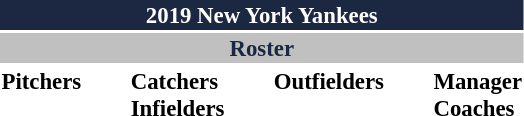<table class="toccolours" style="font-size: 95%;">
<tr>
<th colspan="10" style="background:#1c2841; color:white; text-align:center;">2019 New York Yankees</th>
</tr>
<tr>
<td colspan="10" style="background:silver; color:#1c2841; text-align:center;"><strong>Roster</strong></td>
</tr>
<tr>
<td valign="top"><strong>Pitchers</strong><br>




























</td>
<td style="width:25px;"></td>
<td valign="top"><strong>Catchers</strong><br>


<strong>Infielders</strong>













</td>
<td style="width:25px;"></td>
<td valign="top"><strong>Outfielders</strong><br>





</td>
<td style="width:25px;"></td>
<td valign="top"><strong>Manager</strong><br>
<strong>Coaches</strong>
 
 
 
 
 
 
 
 
 
 
 </td>
</tr>
</table>
